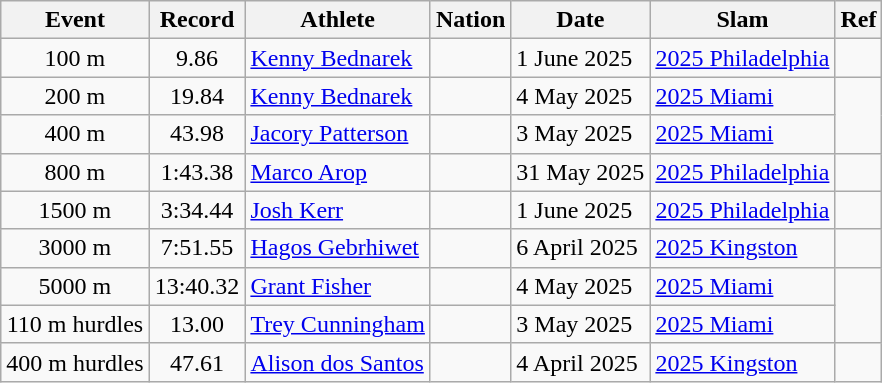<table class="wikitable">
<tr>
<th scope="col">Event</th>
<th scope="col">Record</th>
<th scope="col">Athlete</th>
<th scope="col">Nation</th>
<th scope="col">Date</th>
<th scope="col">Slam</th>
<th scope="col">Ref</th>
</tr>
<tr>
<td align="center">100 m</td>
<td align="center">9.86 </td>
<td><a href='#'>Kenny Bednarek</a> </td>
<td></td>
<td>1 June 2025</td>
<td><a href='#'>2025 Philadelphia</a></td>
<td></td>
</tr>
<tr>
<td align="center">200 m</td>
<td align="center">19.84 </td>
<td><a href='#'>Kenny Bednarek</a> </td>
<td></td>
<td>4 May 2025</td>
<td><a href='#'>2025 Miami</a></td>
<td rowspan="2"></td>
</tr>
<tr>
<td align="center">400 m</td>
<td align="center">43.98</td>
<td><a href='#'>Jacory Patterson</a> </td>
<td></td>
<td>3 May 2025</td>
<td><a href='#'>2025 Miami</a></td>
</tr>
<tr>
<td align="center">800 m</td>
<td align="center">1:43.38</td>
<td><a href='#'>Marco Arop</a> </td>
<td></td>
<td>31 May 2025</td>
<td><a href='#'>2025 Philadelphia</a></td>
<td></td>
</tr>
<tr>
<td align="center">1500 m</td>
<td align="center">3:34.44</td>
<td><a href='#'>Josh Kerr</a> </td>
<td></td>
<td>1 June 2025</td>
<td><a href='#'>2025 Philadelphia</a></td>
<td></td>
</tr>
<tr>
<td align="center">3000 m</td>
<td align="center">7:51.55</td>
<td><a href='#'>Hagos Gebrhiwet</a> </td>
<td></td>
<td>6 April 2025</td>
<td><a href='#'>2025 Kingston</a></td>
<td></td>
</tr>
<tr>
<td align="center">5000 m</td>
<td align="center">13:40.32</td>
<td><a href='#'>Grant Fisher</a> </td>
<td></td>
<td>4 May 2025</td>
<td><a href='#'>2025 Miami</a></td>
<td rowspan="2"></td>
</tr>
<tr>
<td align="center">110 m hurdles</td>
<td align="center">13.00 </td>
<td><a href='#'>Trey Cunningham</a> </td>
<td></td>
<td>3 May 2025</td>
<td><a href='#'>2025 Miami</a></td>
</tr>
<tr>
<td align="center">400 m hurdles</td>
<td align="center">47.61</td>
<td><a href='#'>Alison dos Santos</a> </td>
<td></td>
<td>4 April 2025</td>
<td><a href='#'>2025 Kingston</a></td>
<td></td>
</tr>
</table>
